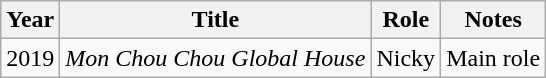<table class="wikitable sortable">
<tr>
<th>Year</th>
<th>Title</th>
<th>Role</th>
<th>Notes</th>
</tr>
<tr>
<td>2019</td>
<td><em>Mon Chou Chou Global House</em></td>
<td>Nicky</td>
<td>Main role</td>
</tr>
</table>
